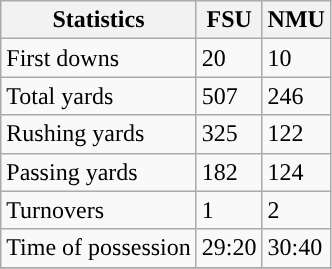<table class="wikitable">
<tr>
<th>Statistics</th>
<th>FSU</th>
<th>NMU</th>
</tr>
<tr>
<td>First downs</td>
<td>20</td>
<td>10</td>
</tr>
<tr>
<td>Total yards</td>
<td>507</td>
<td>246</td>
</tr>
<tr>
<td>Rushing yards</td>
<td>325</td>
<td>122</td>
</tr>
<tr>
<td>Passing yards</td>
<td>182</td>
<td>124</td>
</tr>
<tr>
<td>Turnovers</td>
<td>1</td>
<td>2</td>
</tr>
<tr>
<td>Time of possession</td>
<td>29:20</td>
<td>30:40</td>
</tr>
<tr>
</tr>
</table>
